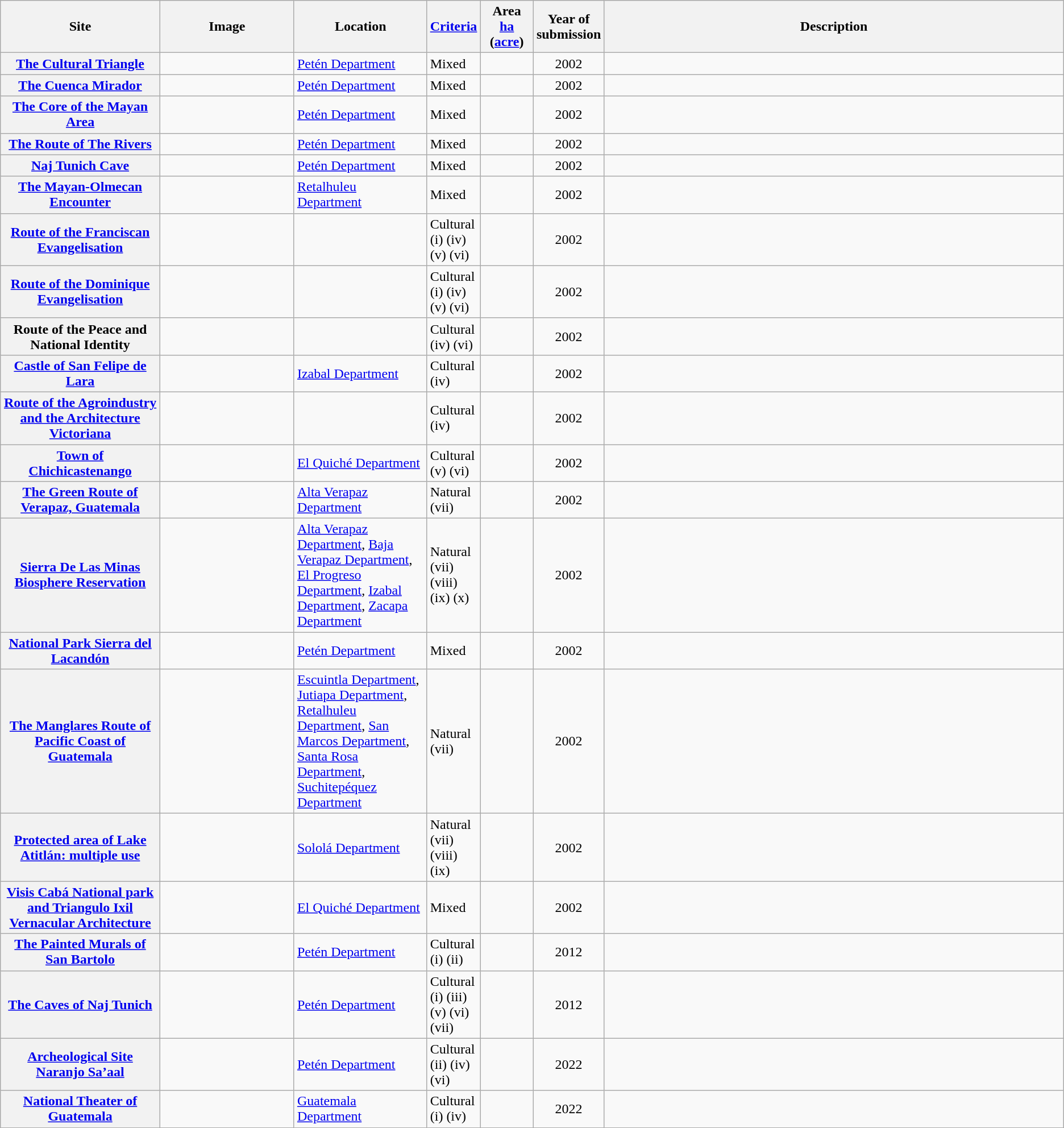<table class="wikitable sortable">
<tr>
<th scope="col" style="width:15%;">Site</th>
<th scope="col" class="unsortable" style="width:150px;">Image</th>
<th scope="col" style="width:12.5%;">Location</th>
<th scope="row" style="width:5%;"><a href='#'>Criteria</a></th>
<th scope="col" style="width:5%;">Area<br><a href='#'>ha</a> (<a href='#'>acre</a>)<br></th>
<th scope="col" style="width:5%;">Year of submission</th>
<th scope="col" class="unsortable">Description</th>
</tr>
<tr>
<th><a href='#'>The Cultural Triangle</a></th>
<td></td>
<td><a href='#'>Petén Department</a><br><small></small></td>
<td>Mixed</td>
<td></td>
<td align="center">2002</td>
<td></td>
</tr>
<tr>
<th><a href='#'>The Cuenca Mirador</a></th>
<td></td>
<td><a href='#'>Petén Department</a><br><small></small></td>
<td>Mixed</td>
<td></td>
<td align="center">2002</td>
<td></td>
</tr>
<tr>
<th><a href='#'>The Core of the Mayan Area</a></th>
<td></td>
<td><a href='#'>Petén Department</a><br><small></small></td>
<td>Mixed</td>
<td></td>
<td align="center">2002</td>
<td></td>
</tr>
<tr>
<th><a href='#'>The Route of The Rivers</a></th>
<td></td>
<td><a href='#'>Petén Department</a><br><small></small></td>
<td>Mixed</td>
<td></td>
<td align="center">2002</td>
<td></td>
</tr>
<tr>
<th><a href='#'>Naj Tunich Cave</a></th>
<td></td>
<td><a href='#'>Petén Department</a><br><small></small></td>
<td>Mixed</td>
<td></td>
<td align="center">2002</td>
<td></td>
</tr>
<tr>
<th><a href='#'>The Mayan-Olmecan Encounter</a></th>
<td></td>
<td><a href='#'>Retalhuleu Department</a><br><small></small></td>
<td>Mixed</td>
<td></td>
<td align="center">2002</td>
<td></td>
</tr>
<tr>
<th><a href='#'>Route of the Franciscan Evangelisation</a></th>
<td></td>
<td></td>
<td>Cultural (i) (iv) (v) (vi)</td>
<td></td>
<td align="center">2002</td>
<td></td>
</tr>
<tr>
<th><a href='#'>Route of the Dominique Evangelisation</a></th>
<td></td>
<td></td>
<td>Cultural (i) (iv) (v) (vi)</td>
<td></td>
<td align="center">2002</td>
<td></td>
</tr>
<tr>
<th>Route of the Peace and National Identity</th>
<td></td>
<td></td>
<td>Cultural (iv) (vi)</td>
<td></td>
<td align="center">2002</td>
<td></td>
</tr>
<tr>
<th><a href='#'>Castle of San Felipe de Lara</a></th>
<td></td>
<td><a href='#'>Izabal Department</a><br><small></small></td>
<td>Cultural (iv)</td>
<td></td>
<td align="center">2002</td>
<td></td>
</tr>
<tr>
<th><a href='#'>Route of the Agroindustry and the Architecture Victoriana</a></th>
<td></td>
<td></td>
<td>Cultural (iv)</td>
<td></td>
<td align="center">2002</td>
<td></td>
</tr>
<tr>
<th><a href='#'>Town of Chichicastenango</a></th>
<td></td>
<td><a href='#'>El Quiché Department</a><br><small></small></td>
<td>Cultural (v) (vi)</td>
<td></td>
<td align="center">2002</td>
<td></td>
</tr>
<tr>
<th><a href='#'>The Green Route of Verapaz, Guatemala</a></th>
<td></td>
<td><a href='#'>Alta Verapaz Department</a><br><small></small></td>
<td>Natural (vii)</td>
<td></td>
<td align="center">2002</td>
<td></td>
</tr>
<tr>
<th><a href='#'>Sierra De Las Minas Biosphere Reservation</a></th>
<td></td>
<td><a href='#'>Alta Verapaz Department</a>, <a href='#'>Baja Verapaz Department</a>, <a href='#'>El Progreso Department</a>, <a href='#'>Izabal Department</a>, <a href='#'>Zacapa Department</a><br><small></small></td>
<td>Natural (vii) (viii) (ix) (x)</td>
<td></td>
<td align="center">2002</td>
<td></td>
</tr>
<tr>
<th><a href='#'>National Park Sierra del Lacandón</a></th>
<td></td>
<td><a href='#'>Petén Department</a><br><small></small></td>
<td>Mixed</td>
<td></td>
<td align="center">2002</td>
<td></td>
</tr>
<tr>
<th><a href='#'>The Manglares Route of Pacific Coast of Guatemala</a></th>
<td></td>
<td><a href='#'>Escuintla Department</a>, <a href='#'>Jutiapa Department</a>,  <a href='#'>Retalhuleu Department</a>, <a href='#'>San Marcos Department</a>, <a href='#'>Santa Rosa Department</a>, <a href='#'>Suchitepéquez Department</a><br><small></small></td>
<td>Natural (vii)</td>
<td></td>
<td align="center">2002</td>
<td></td>
</tr>
<tr>
<th><a href='#'>Protected area of Lake Atitlán: multiple use</a></th>
<td></td>
<td><a href='#'>Sololá Department</a><br><small></small></td>
<td>Natural (vii) (viii) (ix)</td>
<td></td>
<td align="center">2002</td>
<td></td>
</tr>
<tr>
<th><a href='#'>Visis Cabá National park and Triangulo Ixil Vernacular Architecture</a></th>
<td></td>
<td><a href='#'>El Quiché Department</a><br><small></small></td>
<td>Mixed</td>
<td></td>
<td align="center">2002</td>
<td></td>
</tr>
<tr>
<th><a href='#'>The Painted Murals of San Bartolo</a></th>
<td></td>
<td><a href='#'>Petén Department</a><br><small></small></td>
<td>Cultural (i) (ii)</td>
<td></td>
<td align="center">2012</td>
<td></td>
</tr>
<tr>
<th><a href='#'>The Caves of Naj Tunich</a></th>
<td></td>
<td><a href='#'>Petén Department</a><br><small></small></td>
<td>Cultural (i) (iii) (v) (vi) (vii)</td>
<td></td>
<td align="center">2012</td>
<td></td>
</tr>
<tr>
<th><a href='#'>Archeological Site Naranjo Sa’aal</a></th>
<td></td>
<td><a href='#'>Petén Department</a><br><small></small></td>
<td>Cultural (ii) (iv) (vi)</td>
<td></td>
<td align="center">2022</td>
<td></td>
</tr>
<tr>
<th><a href='#'>National Theater of Guatemala</a></th>
<td></td>
<td><a href='#'>Guatemala Department</a><br><small></small></td>
<td>Cultural (i) (iv)</td>
<td></td>
<td align="center">2022</td>
<td></td>
</tr>
</table>
